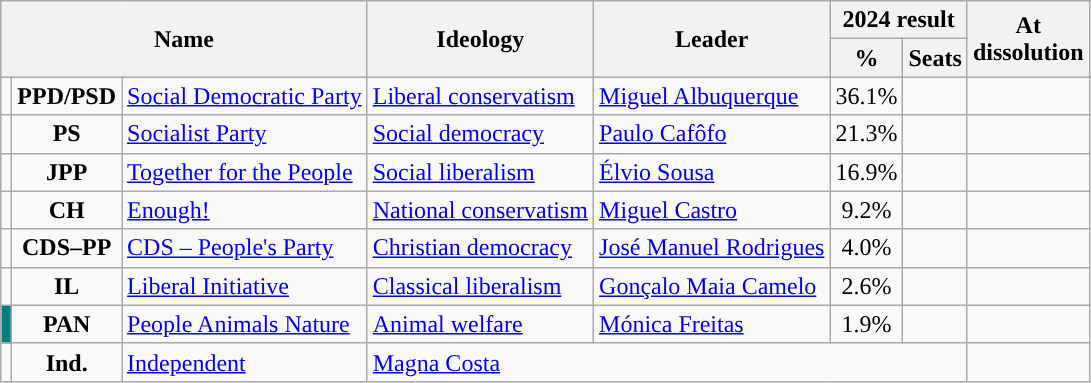<table class="wikitable">
<tr>
<th rowspan="2" colspan="3">Name</th>
<th rowspan="2">Ideology</th>
<th rowspan="2">Leader</th>
<th colspan="2">2024 result</th>
<th rowspan="2">At<br>dissolution</th>
</tr>
<tr>
<th>%</th>
<th>Seats</th>
</tr>
<tr>
<td style="color:inherit;background:"></td>
<td style="text-align:center;"><strong>PPD/PSD</strong></td>
<td><a href='#'>Social Democratic Party</a><br></td>
<td><a href='#'>Liberal conservatism</a></td>
<td><a href='#'>Miguel Albuquerque</a></td>
<td style="text-align:center;">36.1%</td>
<td></td>
<td></td>
</tr>
<tr>
<td style="color:inherit;background:"></td>
<td style="text-align:center;"><strong>PS</strong></td>
<td><a href='#'>Socialist Party</a><br></td>
<td><a href='#'>Social democracy</a></td>
<td><a href='#'>Paulo Cafôfo</a></td>
<td style="text-align:center;">21.3%</td>
<td></td>
<td></td>
</tr>
<tr>
<td style="color:inherit;background:"></td>
<td style="text-align:center;"><strong>JPP</strong></td>
<td><a href='#'>Together for the People</a><br></td>
<td><a href='#'>Social liberalism</a></td>
<td><a href='#'>Élvio Sousa</a></td>
<td style="text-align:center;">16.9%</td>
<td></td>
<td></td>
</tr>
<tr>
<td style="color:inherit;background:"></td>
<td style="text-align:center;"><strong>CH</strong></td>
<td><a href='#'>Enough!</a><br></td>
<td><a href='#'>National conservatism</a></td>
<td><a href='#'>Miguel Castro</a></td>
<td style="text-align:center;">9.2%</td>
<td></td>
<td></td>
</tr>
<tr>
<td style="color:inherit;background:"></td>
<td style="text-align:center;"><strong>CDS–PP</strong></td>
<td><a href='#'>CDS – People's Party</a><br></td>
<td><a href='#'>Christian democracy</a></td>
<td><a href='#'>José Manuel Rodrigues</a></td>
<td style="text-align:center;">4.0%</td>
<td></td>
<td></td>
</tr>
<tr>
<td style="color:inherit;background:"></td>
<td style="text-align:center;"><strong>IL</strong></td>
<td><a href='#'>Liberal Initiative</a><br></td>
<td><a href='#'>Classical liberalism</a></td>
<td><a href='#'>Gonçalo Maia Camelo</a></td>
<td style="text-align:center;">2.6%</td>
<td></td>
<td></td>
</tr>
<tr>
<td style="background:#008080;"></td>
<td style="text-align:center;"><strong>PAN</strong></td>
<td><a href='#'>People Animals Nature</a><br></td>
<td><a href='#'>Animal welfare</a></td>
<td><a href='#'>Mónica Freitas</a></td>
<td style="text-align:center;">1.9%</td>
<td></td>
<td></td>
</tr>
<tr>
<td style="color:inherit;background:"></td>
<td style="text-align:center;"><strong>Ind.</strong></td>
<td><a href='#'>Independent</a><br></td>
<td colspan="4"><a href='#'>Magna Costa</a> </td>
<td></td>
</tr>
</table>
